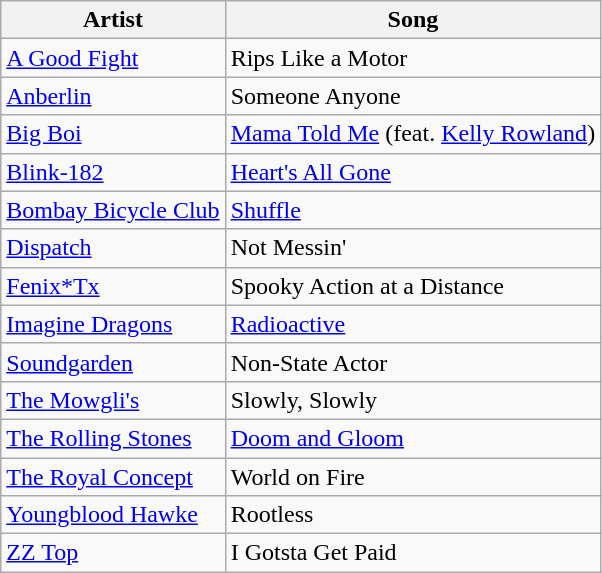<table class="wikitable">
<tr>
<th>Artist</th>
<th>Song</th>
</tr>
<tr>
<td><a href='#'>A Good Fight</a></td>
<td>Rips Like a Motor</td>
</tr>
<tr>
<td><a href='#'>Anberlin</a></td>
<td>Someone Anyone</td>
</tr>
<tr>
<td><a href='#'>Big Boi</a></td>
<td><a href='#'>Mama Told Me</a> (feat. <a href='#'>Kelly Rowland</a>)</td>
</tr>
<tr>
<td><a href='#'>Blink-182</a></td>
<td><a href='#'>Heart's All Gone</a></td>
</tr>
<tr>
<td><a href='#'>Bombay Bicycle Club</a></td>
<td><a href='#'>Shuffle</a></td>
</tr>
<tr>
<td><a href='#'>Dispatch</a></td>
<td>Not Messin'</td>
</tr>
<tr>
<td><a href='#'>Fenix*Tx</a></td>
<td>Spooky Action at a Distance</td>
</tr>
<tr>
<td><a href='#'>Imagine Dragons</a></td>
<td><a href='#'>Radioactive</a></td>
</tr>
<tr>
<td><a href='#'>Soundgarden</a></td>
<td>Non-State Actor</td>
</tr>
<tr>
<td><a href='#'>The Mowgli's</a></td>
<td>Slowly, Slowly</td>
</tr>
<tr>
<td><a href='#'>The Rolling Stones</a></td>
<td><a href='#'>Doom and Gloom</a></td>
</tr>
<tr>
<td><a href='#'>The Royal Concept</a></td>
<td>World on Fire</td>
</tr>
<tr>
<td><a href='#'>Youngblood Hawke</a></td>
<td>Rootless</td>
</tr>
<tr>
<td><a href='#'>ZZ Top</a></td>
<td>I Gotsta Get Paid</td>
</tr>
</table>
